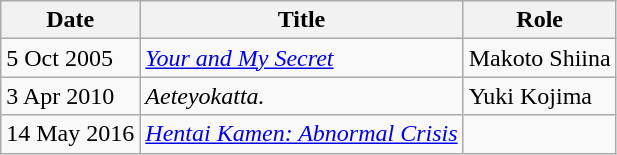<table class="wikitable">
<tr>
<th>Date</th>
<th>Title</th>
<th>Role</th>
</tr>
<tr>
<td>5 Oct 2005</td>
<td><em><a href='#'>Your and My Secret</a></em></td>
<td>Makoto Shiina</td>
</tr>
<tr>
<td>3 Apr 2010</td>
<td><em>Aeteyokatta.</em></td>
<td>Yuki Kojima</td>
</tr>
<tr>
<td>14 May 2016</td>
<td><em><a href='#'>Hentai Kamen: Abnormal Crisis</a></em></td>
<td></td>
</tr>
</table>
